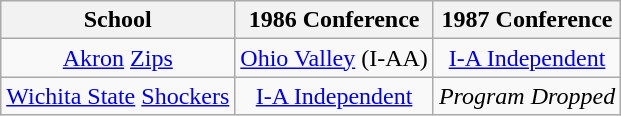<table class="wikitable sortable">
<tr>
<th>School</th>
<th>1986 Conference</th>
<th>1987 Conference</th>
</tr>
<tr style="text-align:center;">
<td><a href='#'>Akron</a> <a href='#'>Zips</a></td>
<td><a href='#'>Ohio Valley</a> (I-AA)</td>
<td><a href='#'>I-A Independent</a></td>
</tr>
<tr style="text-align:center;">
<td><a href='#'>Wichita State</a> <a href='#'>Shockers</a></td>
<td><a href='#'>I-A Independent</a></td>
<td><em>Program Dropped</em></td>
</tr>
</table>
